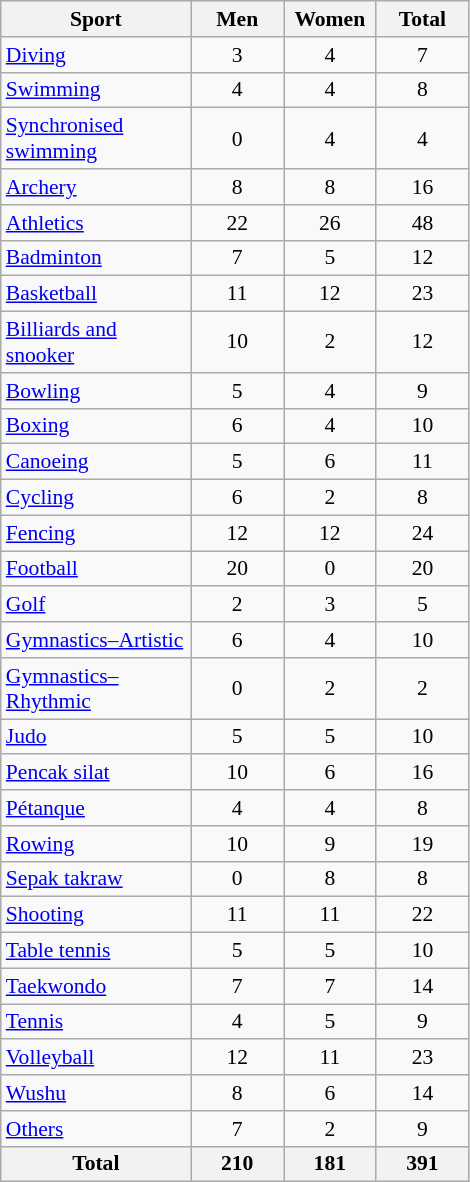<table class="wikitable sortable" style="font-size:90%; text-align:center;">
<tr>
<th width=120>Sport</th>
<th width=55>Men</th>
<th width=55>Women</th>
<th width=55>Total</th>
</tr>
<tr>
<td align=left><a href='#'>Diving</a></td>
<td>3</td>
<td>4</td>
<td>7</td>
</tr>
<tr>
<td align=left><a href='#'>Swimming</a></td>
<td>4</td>
<td>4</td>
<td>8</td>
</tr>
<tr>
<td align=left><a href='#'>Synchronised swimming</a></td>
<td>0</td>
<td>4</td>
<td>4</td>
</tr>
<tr>
<td align=left><a href='#'>Archery</a></td>
<td>8</td>
<td>8</td>
<td>16</td>
</tr>
<tr>
<td align=left><a href='#'>Athletics</a></td>
<td>22</td>
<td>26</td>
<td>48</td>
</tr>
<tr>
<td align=left><a href='#'>Badminton</a></td>
<td>7</td>
<td>5</td>
<td>12</td>
</tr>
<tr>
<td align=left><a href='#'>Basketball</a></td>
<td>11</td>
<td>12</td>
<td>23</td>
</tr>
<tr>
<td align=left><a href='#'>Billiards and snooker</a></td>
<td>10</td>
<td>2</td>
<td>12</td>
</tr>
<tr>
<td align=left><a href='#'>Bowling</a></td>
<td>5</td>
<td>4</td>
<td>9</td>
</tr>
<tr>
<td align=left><a href='#'>Boxing</a></td>
<td>6</td>
<td>4</td>
<td>10</td>
</tr>
<tr>
<td align=left><a href='#'>Canoeing</a></td>
<td>5</td>
<td>6</td>
<td>11</td>
</tr>
<tr>
<td align=left><a href='#'>Cycling</a></td>
<td>6</td>
<td>2</td>
<td>8</td>
</tr>
<tr>
<td align=left><a href='#'>Fencing</a></td>
<td>12</td>
<td>12</td>
<td>24</td>
</tr>
<tr>
<td align=left><a href='#'>Football</a></td>
<td>20</td>
<td>0</td>
<td>20</td>
</tr>
<tr>
<td align=left><a href='#'>Golf</a></td>
<td>2</td>
<td>3</td>
<td>5</td>
</tr>
<tr>
<td align=left><a href='#'>Gymnastics–Artistic</a></td>
<td>6</td>
<td>4</td>
<td>10</td>
</tr>
<tr>
<td align=left><a href='#'>Gymnastics–Rhythmic</a></td>
<td>0</td>
<td>2</td>
<td>2</td>
</tr>
<tr>
<td align=left><a href='#'>Judo</a></td>
<td>5</td>
<td>5</td>
<td>10</td>
</tr>
<tr>
<td align=left><a href='#'>Pencak silat</a></td>
<td>10</td>
<td>6</td>
<td>16</td>
</tr>
<tr>
<td align=left><a href='#'>Pétanque</a></td>
<td>4</td>
<td>4</td>
<td>8</td>
</tr>
<tr>
<td align=left><a href='#'>Rowing</a></td>
<td>10</td>
<td>9</td>
<td>19</td>
</tr>
<tr>
<td align=left><a href='#'>Sepak takraw</a></td>
<td>0</td>
<td>8</td>
<td>8</td>
</tr>
<tr>
<td align=left><a href='#'>Shooting</a></td>
<td>11</td>
<td>11</td>
<td>22</td>
</tr>
<tr>
<td align=left><a href='#'>Table tennis</a></td>
<td>5</td>
<td>5</td>
<td>10</td>
</tr>
<tr>
<td align=left><a href='#'>Taekwondo</a></td>
<td>7</td>
<td>7</td>
<td>14</td>
</tr>
<tr>
<td align=left><a href='#'>Tennis</a></td>
<td>4</td>
<td>5</td>
<td>9</td>
</tr>
<tr>
<td align=left><a href='#'>Volleyball</a></td>
<td>12</td>
<td>11</td>
<td>23</td>
</tr>
<tr>
<td align=left><a href='#'>Wushu</a></td>
<td>8</td>
<td>6</td>
<td>14</td>
</tr>
<tr>
<td align=left><a href='#'>Others</a></td>
<td>7</td>
<td>2</td>
<td>9</td>
</tr>
<tr class="sortbottom">
<th>Total</th>
<th>210</th>
<th>181</th>
<th>391</th>
</tr>
</table>
